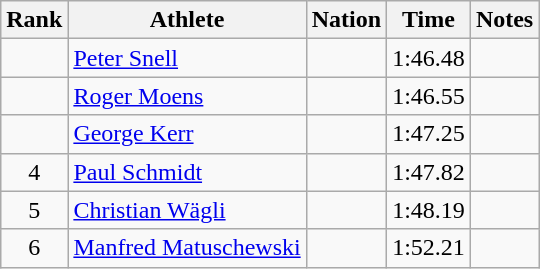<table class="wikitable sortable" style="text-align:center">
<tr>
<th>Rank</th>
<th>Athlete</th>
<th>Nation</th>
<th>Time</th>
<th>Notes</th>
</tr>
<tr>
<td></td>
<td align=left><a href='#'>Peter Snell</a></td>
<td align=left></td>
<td>1:46.48</td>
<td></td>
</tr>
<tr>
<td></td>
<td align=left><a href='#'>Roger Moens</a></td>
<td align=left></td>
<td>1:46.55</td>
<td></td>
</tr>
<tr>
<td></td>
<td align=left><a href='#'>George Kerr</a></td>
<td align=left></td>
<td>1:47.25</td>
<td></td>
</tr>
<tr>
<td>4</td>
<td align=left><a href='#'>Paul Schmidt</a></td>
<td align=left></td>
<td>1:47.82</td>
<td></td>
</tr>
<tr>
<td>5</td>
<td align=left><a href='#'>Christian Wägli</a></td>
<td align=left></td>
<td>1:48.19</td>
<td></td>
</tr>
<tr>
<td>6</td>
<td align=left><a href='#'>Manfred Matuschewski</a></td>
<td align=left></td>
<td>1:52.21</td>
<td></td>
</tr>
</table>
